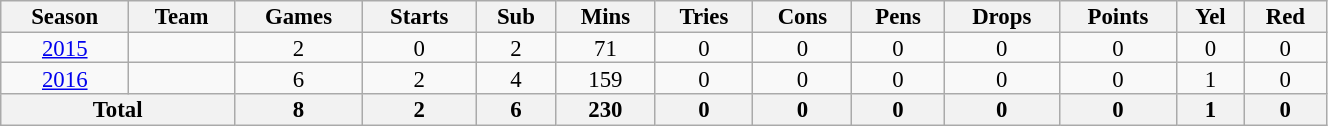<table class="wikitable" style="text-align:center; line-height:90%; font-size:95%; width:70%;">
<tr>
<th>Season</th>
<th>Team</th>
<th>Games</th>
<th>Starts</th>
<th>Sub</th>
<th>Mins</th>
<th>Tries</th>
<th>Cons</th>
<th>Pens</th>
<th>Drops</th>
<th>Points</th>
<th>Yel</th>
<th>Red</th>
</tr>
<tr>
<td><a href='#'>2015</a></td>
<td></td>
<td>2</td>
<td>0</td>
<td>2</td>
<td>71</td>
<td>0</td>
<td>0</td>
<td>0</td>
<td>0</td>
<td>0</td>
<td>0</td>
<td>0</td>
</tr>
<tr>
<td><a href='#'>2016</a></td>
<td></td>
<td>6</td>
<td>2</td>
<td>4</td>
<td>159</td>
<td>0</td>
<td>0</td>
<td>0</td>
<td>0</td>
<td>0</td>
<td>1</td>
<td>0</td>
</tr>
<tr>
<th colspan="2">Total</th>
<th>8</th>
<th>2</th>
<th>6</th>
<th>230</th>
<th>0</th>
<th>0</th>
<th>0</th>
<th>0</th>
<th>0</th>
<th>1</th>
<th>0</th>
</tr>
</table>
